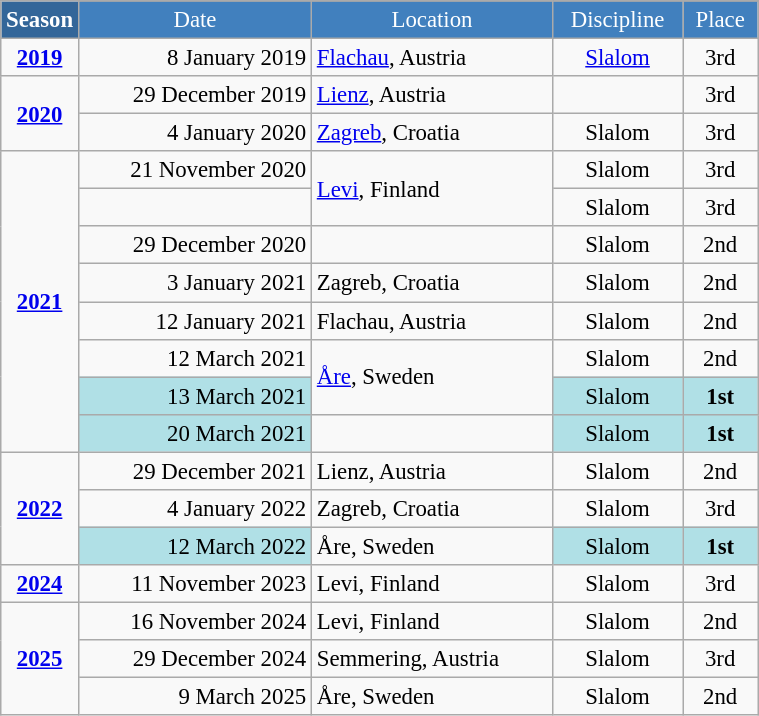<table class="wikitable"  style="font-size:95%; text-align:center; border:gray solid 1px; width:40%;">
<tr style="background:#369; color:white;">
<td rowspan="2" colspan="1" width="5%"><strong>Season</strong></td>
</tr>
<tr style="background-color:#4180be; color:white;">
<td>Date</td>
<td>Location</td>
<td>Discipline</td>
<td>Place</td>
</tr>
<tr>
<td><strong><a href='#'>2019</a></strong></td>
<td align=right>8 January 2019</td>
<td align=left> <a href='#'>Flachau</a>, Austria</td>
<td><a href='#'>Slalom</a></td>
<td>3rd</td>
</tr>
<tr>
<td rowspan=2><strong><a href='#'>2020</a></strong></td>
<td align=right>29 December 2019</td>
<td align=left> <a href='#'>Lienz</a>, Austria</td>
<td></td>
<td>3rd</td>
</tr>
<tr>
<td align=right>4 January 2020</td>
<td align=left> <a href='#'>Zagreb</a>, Croatia</td>
<td>Slalom</td>
<td>3rd</td>
</tr>
<tr>
<td rowspan=8><strong><a href='#'>2021</a></strong></td>
<td align=right>21 November 2020</td>
<td align=left rowspan=2> <a href='#'>Levi</a>, Finland</td>
<td>Slalom</td>
<td>3rd</td>
</tr>
<tr>
<td align=right></td>
<td>Slalom</td>
<td>3rd</td>
</tr>
<tr>
<td align=right>29 December 2020</td>
<td align=left></td>
<td>Slalom</td>
<td>2nd</td>
</tr>
<tr>
<td align=right>3 January 2021</td>
<td align=left> Zagreb, Croatia</td>
<td>Slalom</td>
<td>2nd</td>
</tr>
<tr>
<td align=right>12 January 2021</td>
<td align=left> Flachau, Austria</td>
<td>Slalom</td>
<td>2nd</td>
</tr>
<tr>
<td align=right>12 March 2021</td>
<td rowspan=2 align=left> <a href='#'>Åre</a>, Sweden</td>
<td>Slalom</td>
<td>2nd</td>
</tr>
<tr>
<td align=right bgcolor="#BOEOE6">13 March 2021</td>
<td bgcolor="#BOEOE6">Slalom</td>
<td bgcolor="#BOEOE6"><strong>1st</strong></td>
</tr>
<tr>
<td align=right bgcolor="#BOEOE6">20 March 2021</td>
<td align=left></td>
<td bgcolor="#BOEOE6">Slalom</td>
<td bgcolor="#BOEOE6"><strong>1st</strong></td>
</tr>
<tr>
<td rowspan=3><strong><a href='#'>2022</a></strong></td>
<td align=right>29 December 2021</td>
<td align=left> Lienz, Austria</td>
<td>Slalom</td>
<td>2nd</td>
</tr>
<tr>
<td align=right>4 January 2022</td>
<td align=left> Zagreb, Croatia</td>
<td>Slalom</td>
<td>3rd</td>
</tr>
<tr>
<td align=right bgcolor="#BOEOE6">12 March 2022</td>
<td align=left> Åre, Sweden</td>
<td bgcolor="#BOEOE6">Slalom</td>
<td bgcolor="#BOEOE6"><strong>1st</strong></td>
</tr>
<tr>
<td><strong><a href='#'>2024</a></strong></td>
<td align=right>11 November 2023</td>
<td align=left> Levi, Finland</td>
<td>Slalom</td>
<td>3rd</td>
</tr>
<tr>
<td rowspan=3><strong><a href='#'>2025</a></strong></td>
<td align=right>16 November 2024</td>
<td align=left> Levi, Finland</td>
<td>Slalom</td>
<td>2nd</td>
</tr>
<tr>
<td align=right>29 December 2024</td>
<td align=left> Semmering, Austria</td>
<td>Slalom</td>
<td>3rd</td>
</tr>
<tr>
<td align=right>9 March 2025</td>
<td align=left> Åre, Sweden</td>
<td>Slalom</td>
<td>2nd</td>
</tr>
</table>
